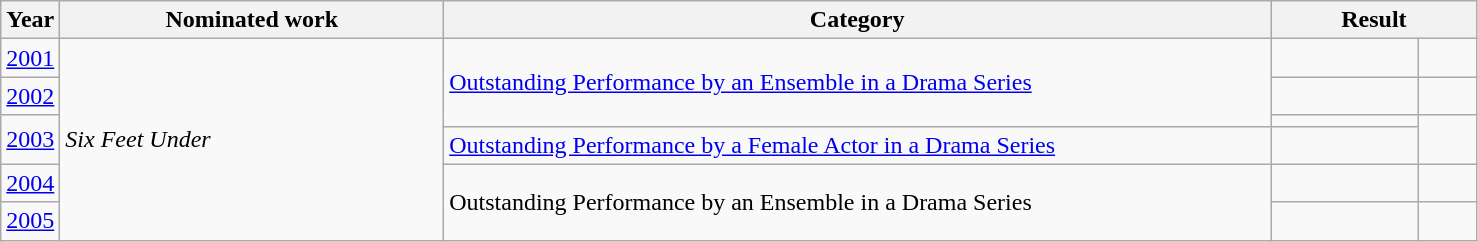<table class=wikitable>
<tr>
<th width=4%>Year</th>
<th width=26%>Nominated work</th>
<th width=56%>Category</th>
<th width=14% colspan=2>Result</th>
</tr>
<tr>
<td><a href='#'>2001</a></td>
<td rowspan=6><em>Six Feet Under</em></td>
<td rowspan=3><a href='#'>Outstanding Performance by an Ensemble in a Drama Series</a></td>
<td></td>
<td width=4% align=center></td>
</tr>
<tr>
<td><a href='#'>2002</a></td>
<td></td>
<td width=4% align=center></td>
</tr>
<tr>
<td rowspan=2><a href='#'>2003</a></td>
<td></td>
<td rowspan=2 width=4% align=center></td>
</tr>
<tr>
<td><a href='#'>Outstanding Performance by a Female Actor in a Drama Series</a></td>
<td></td>
</tr>
<tr>
<td><a href='#'>2004</a></td>
<td rowspan=2>Outstanding Performance by an Ensemble in a Drama Series</td>
<td></td>
<td width=4% align=center></td>
</tr>
<tr>
<td><a href='#'>2005</a></td>
<td></td>
<td width=4% align=center></td>
</tr>
</table>
